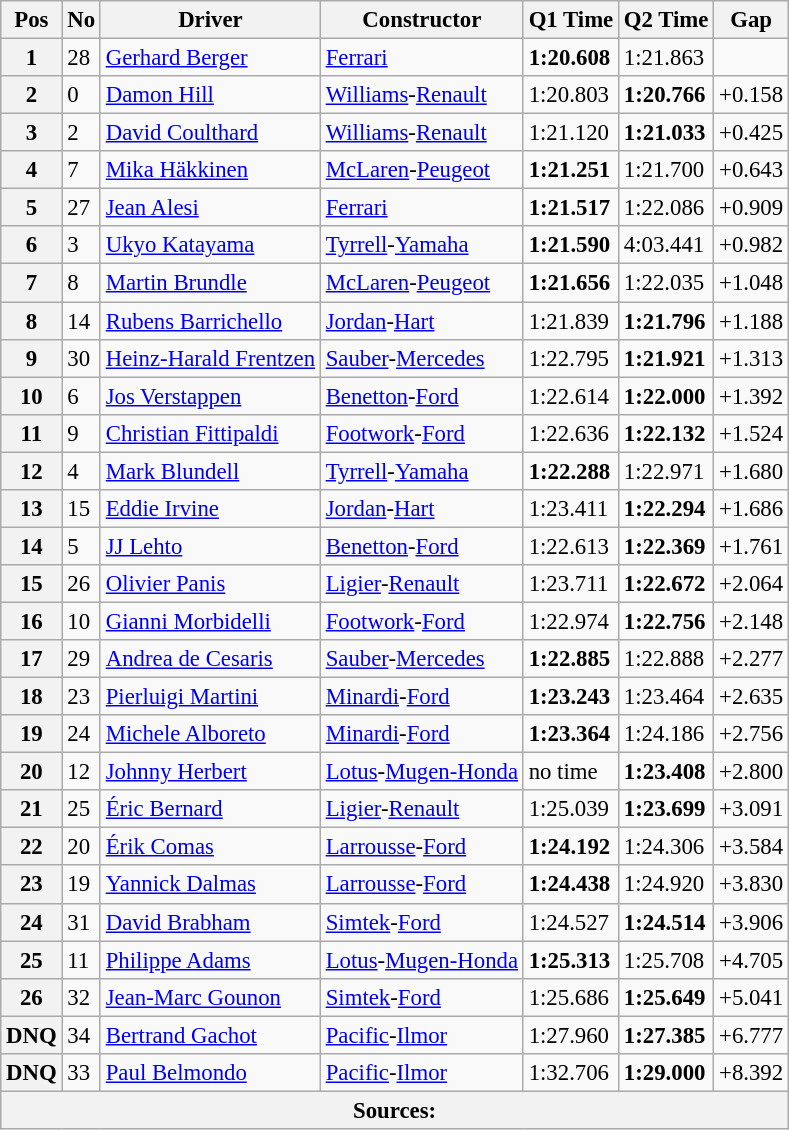<table class="wikitable sortable" style="font-size: 95%;">
<tr>
<th>Pos</th>
<th>No</th>
<th>Driver</th>
<th>Constructor</th>
<th>Q1 Time</th>
<th>Q2 Time</th>
<th>Gap</th>
</tr>
<tr>
<th>1</th>
<td>28</td>
<td data-sort-value="berg"> <a href='#'>Gerhard Berger</a></td>
<td><a href='#'>Ferrari</a></td>
<td><strong>1:20.608</strong></td>
<td>1:21.863</td>
<td></td>
</tr>
<tr>
<th>2</th>
<td>0</td>
<td data-sort-value="hil"> <a href='#'>Damon Hill</a></td>
<td><a href='#'>Williams</a>-<a href='#'>Renault</a></td>
<td>1:20.803</td>
<td><strong>1:20.766</strong></td>
<td>+0.158</td>
</tr>
<tr>
<th>3</th>
<td>2</td>
<td data-sort-value="cou"> <a href='#'>David Coulthard</a></td>
<td><a href='#'>Williams</a>-<a href='#'>Renault</a></td>
<td>1:21.120</td>
<td><strong>1:21.033</strong></td>
<td>+0.425</td>
</tr>
<tr>
<th>4</th>
<td>7</td>
<td data-sort-value="hak"> <a href='#'>Mika Häkkinen</a></td>
<td><a href='#'>McLaren</a>-<a href='#'>Peugeot</a></td>
<td><strong>1:21.251</strong></td>
<td>1:21.700</td>
<td>+0.643</td>
</tr>
<tr>
<th>5</th>
<td>27</td>
<td data-sort-value="ale"> <a href='#'>Jean Alesi</a></td>
<td><a href='#'>Ferrari</a></td>
<td><strong>1:21.517</strong></td>
<td>1:22.086</td>
<td>+0.909</td>
</tr>
<tr>
<th>6</th>
<td>3</td>
<td data-sort-value="kat"> <a href='#'>Ukyo Katayama</a></td>
<td><a href='#'>Tyrrell</a>-<a href='#'>Yamaha</a></td>
<td><strong>1:21.590</strong></td>
<td>4:03.441</td>
<td>+0.982</td>
</tr>
<tr>
<th>7</th>
<td>8</td>
<td data-sort-value="bru"> <a href='#'>Martin Brundle</a></td>
<td><a href='#'>McLaren</a>-<a href='#'>Peugeot</a></td>
<td><strong>1:21.656</strong></td>
<td>1:22.035</td>
<td>+1.048</td>
</tr>
<tr>
<th>8</th>
<td>14</td>
<td data-sort-value="bar"> <a href='#'>Rubens Barrichello</a></td>
<td><a href='#'>Jordan</a>-<a href='#'>Hart</a></td>
<td>1:21.839</td>
<td><strong>1:21.796</strong></td>
<td>+1.188</td>
</tr>
<tr>
<th>9</th>
<td>30</td>
<td data-sort-value="fre"> <a href='#'>Heinz-Harald Frentzen</a></td>
<td><a href='#'>Sauber</a>-<a href='#'>Mercedes</a></td>
<td>1:22.795</td>
<td><strong>1:21.921</strong></td>
<td>+1.313</td>
</tr>
<tr>
<th>10</th>
<td>6</td>
<td data-sort-value="ver"> <a href='#'>Jos Verstappen</a></td>
<td><a href='#'>Benetton</a>-<a href='#'>Ford</a></td>
<td>1:22.614</td>
<td><strong>1:22.000</strong></td>
<td>+1.392</td>
</tr>
<tr>
<th>11</th>
<td>9</td>
<td data-sort-value="fit"> <a href='#'>Christian Fittipaldi</a></td>
<td><a href='#'>Footwork</a>-<a href='#'>Ford</a></td>
<td>1:22.636</td>
<td><strong>1:22.132</strong></td>
<td>+1.524</td>
</tr>
<tr>
<th>12</th>
<td>4</td>
<td data-sort-value="blu"> <a href='#'>Mark Blundell</a></td>
<td><a href='#'>Tyrrell</a>-<a href='#'>Yamaha</a></td>
<td><strong>1:22.288</strong></td>
<td>1:22.971</td>
<td>+1.680</td>
</tr>
<tr>
<th>13</th>
<td>15</td>
<td data-sort-value="irv"> <a href='#'>Eddie Irvine</a></td>
<td><a href='#'>Jordan</a>-<a href='#'>Hart</a></td>
<td>1:23.411</td>
<td><strong>1:22.294</strong></td>
<td>+1.686</td>
</tr>
<tr>
<th>14</th>
<td>5</td>
<td data-sort-value="leh"> <a href='#'>JJ Lehto</a></td>
<td><a href='#'>Benetton</a>-<a href='#'>Ford</a></td>
<td>1:22.613</td>
<td><strong>1:22.369</strong></td>
<td>+1.761</td>
</tr>
<tr>
<th>15</th>
<td>26</td>
<td data-sort-value="pan"> <a href='#'>Olivier Panis</a></td>
<td><a href='#'>Ligier</a>-<a href='#'>Renault</a></td>
<td>1:23.711</td>
<td><strong>1:22.672</strong></td>
<td>+2.064</td>
</tr>
<tr>
<th>16</th>
<td>10</td>
<td data-sort-value="mor"> <a href='#'>Gianni Morbidelli</a></td>
<td><a href='#'>Footwork</a>-<a href='#'>Ford</a></td>
<td>1:22.974</td>
<td><strong>1:22.756</strong></td>
<td>+2.148</td>
</tr>
<tr>
<th>17</th>
<td>29</td>
<td data-sort-value="ces"> <a href='#'>Andrea de Cesaris</a></td>
<td><a href='#'>Sauber</a>-<a href='#'>Mercedes</a></td>
<td><strong>1:22.885</strong></td>
<td>1:22.888</td>
<td>+2.277</td>
</tr>
<tr>
<th>18</th>
<td>23</td>
<td data-sort-value="mar"> <a href='#'>Pierluigi Martini</a></td>
<td><a href='#'>Minardi</a>-<a href='#'>Ford</a></td>
<td><strong>1:23.243</strong></td>
<td>1:23.464</td>
<td>+2.635</td>
</tr>
<tr>
<th>19</th>
<td>24</td>
<td data-sort-value="alb"> <a href='#'>Michele Alboreto</a></td>
<td><a href='#'>Minardi</a>-<a href='#'>Ford</a></td>
<td><strong>1:23.364</strong></td>
<td>1:24.186</td>
<td>+2.756</td>
</tr>
<tr>
<th>20</th>
<td>12</td>
<td data-sort-value="her"> <a href='#'>Johnny Herbert</a></td>
<td><a href='#'>Lotus</a>-<a href='#'>Mugen-Honda</a></td>
<td>no time</td>
<td><strong>1:23.408</strong></td>
<td>+2.800</td>
</tr>
<tr>
<th>21</th>
<td>25</td>
<td data-sort-value="bern"> <a href='#'>Éric Bernard</a></td>
<td><a href='#'>Ligier</a>-<a href='#'>Renault</a></td>
<td>1:25.039</td>
<td><strong>1:23.699</strong></td>
<td>+3.091</td>
</tr>
<tr>
<th>22</th>
<td>20</td>
<td data-sort-value="com"> <a href='#'>Érik Comas</a></td>
<td><a href='#'>Larrousse</a>-<a href='#'>Ford</a></td>
<td><strong>1:24.192</strong></td>
<td>1:24.306</td>
<td>+3.584</td>
</tr>
<tr>
<th>23</th>
<td>19</td>
<td data-sort-value="dal"> <a href='#'>Yannick Dalmas</a></td>
<td><a href='#'>Larrousse</a>-<a href='#'>Ford</a></td>
<td><strong>1:24.438</strong></td>
<td>1:24.920</td>
<td>+3.830</td>
</tr>
<tr>
<th>24</th>
<td>31</td>
<td data-sort-value="bra"> <a href='#'>David Brabham</a></td>
<td><a href='#'>Simtek</a>-<a href='#'>Ford</a></td>
<td>1:24.527</td>
<td><strong>1:24.514</strong></td>
<td>+3.906</td>
</tr>
<tr>
<th>25</th>
<td>11</td>
<td data-sort-value="ada"> <a href='#'>Philippe Adams</a></td>
<td><a href='#'>Lotus</a>-<a href='#'>Mugen-Honda</a></td>
<td><strong>1:25.313</strong></td>
<td>1:25.708</td>
<td>+4.705</td>
</tr>
<tr>
<th>26</th>
<td>32</td>
<td data-sort-value="gou"> <a href='#'>Jean-Marc Gounon</a></td>
<td><a href='#'>Simtek</a>-<a href='#'>Ford</a></td>
<td>1:25.686</td>
<td><strong>1:25.649</strong></td>
<td>+5.041</td>
</tr>
<tr>
<th data-sort-value="27">DNQ</th>
<td>34</td>
<td data-sort-value="gac"> <a href='#'>Bertrand Gachot</a></td>
<td><a href='#'>Pacific</a>-<a href='#'>Ilmor</a></td>
<td>1:27.960</td>
<td><strong>1:27.385</strong></td>
<td>+6.777</td>
</tr>
<tr>
<th data-sort-value="28">DNQ</th>
<td>33</td>
<td data-sort-value="bel"> <a href='#'>Paul Belmondo</a></td>
<td><a href='#'>Pacific</a>-<a href='#'>Ilmor</a></td>
<td>1:32.706</td>
<td><strong>1:29.000</strong></td>
<td>+8.392</td>
</tr>
<tr>
<th colspan="7">Sources:</th>
</tr>
</table>
